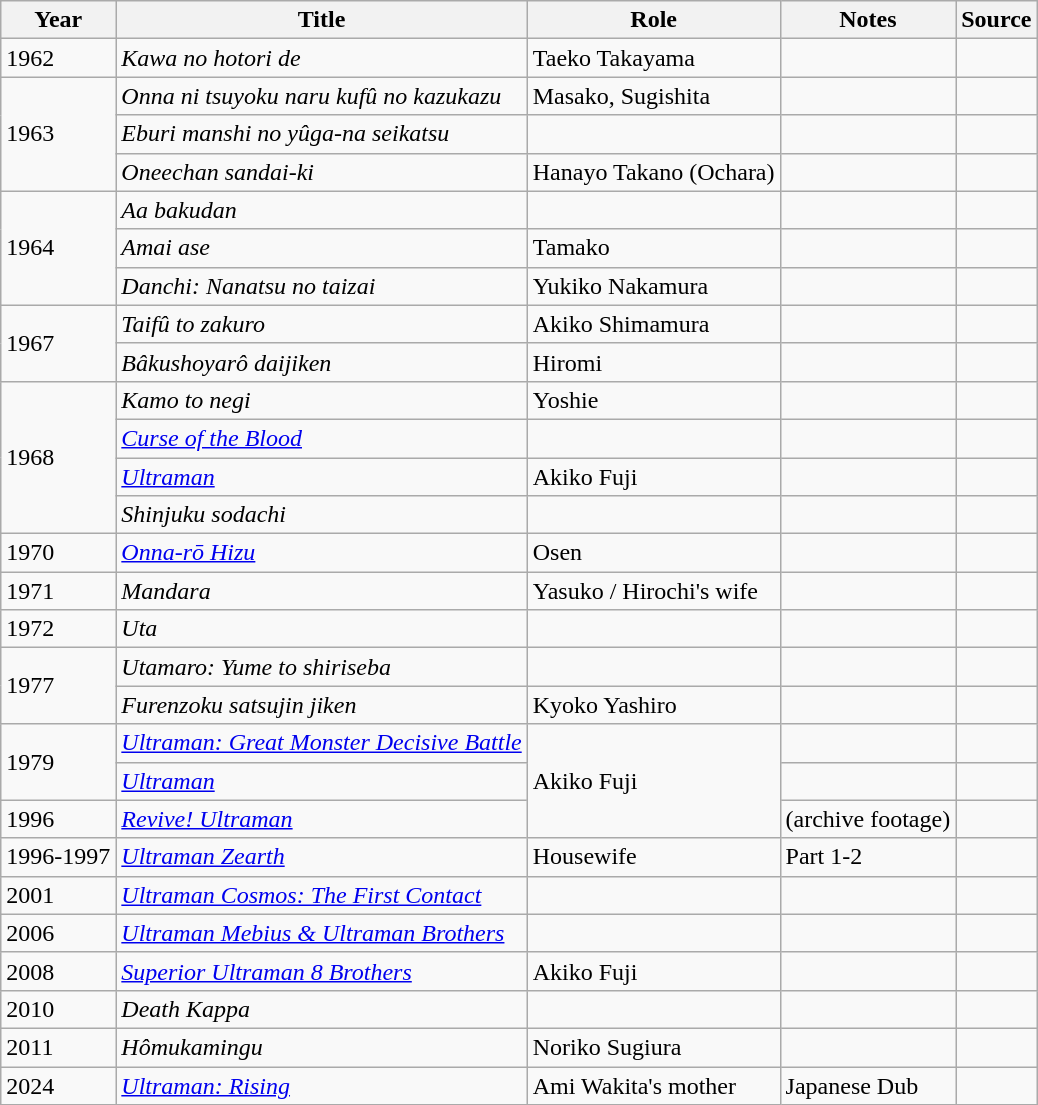<table class=wikitable>
<tr>
<th>Year</th>
<th>Title</th>
<th>Role</th>
<th>Notes</th>
<th>Source</th>
</tr>
<tr>
<td>1962</td>
<td><em>Kawa no hotori de</em></td>
<td>Taeko Takayama</td>
<td></td>
<td></td>
</tr>
<tr>
<td rowspan=3>1963</td>
<td><em>Onna ni tsuyoku naru kufû no kazukazu</em></td>
<td>Masako, Sugishita</td>
<td></td>
<td></td>
</tr>
<tr>
<td><em>Eburi manshi no yûga-na seikatsu</em></td>
<td></td>
<td></td>
<td></td>
</tr>
<tr>
<td><em>Oneechan sandai-ki</em></td>
<td>Hanayo Takano (Ochara)</td>
<td></td>
<td></td>
</tr>
<tr>
<td rowspan=3>1964</td>
<td><em>Aa bakudan</em></td>
<td></td>
<td></td>
<td></td>
</tr>
<tr>
<td><em>Amai ase</em></td>
<td>Tamako</td>
<td></td>
<td></td>
</tr>
<tr>
<td><em>Danchi: Nanatsu no taizai</em></td>
<td>Yukiko Nakamura</td>
<td></td>
<td></td>
</tr>
<tr>
<td rowspan=2>1967</td>
<td><em>Taifû to zakuro</em></td>
<td>Akiko Shimamura</td>
<td></td>
<td></td>
</tr>
<tr>
<td><em>Bâkushoyarô daijiken</em></td>
<td>Hiromi</td>
<td></td>
<td></td>
</tr>
<tr>
<td rowspan=4>1968</td>
<td><em>Kamo to negi</em></td>
<td>Yoshie</td>
<td></td>
<td></td>
</tr>
<tr>
<td><em><a href='#'>Curse of the Blood</a></em></td>
<td></td>
<td></td>
<td></td>
</tr>
<tr>
<td><em><a href='#'>Ultraman</a></em></td>
<td>Akiko Fuji</td>
<td></td>
<td></td>
</tr>
<tr>
<td><em>Shinjuku sodachi</em></td>
<td></td>
<td></td>
<td></td>
</tr>
<tr>
<td>1970</td>
<td><em><a href='#'>Onna-rō Hizu</a></em></td>
<td>Osen</td>
<td></td>
<td></td>
</tr>
<tr>
<td>1971</td>
<td><em>Mandara</em></td>
<td>Yasuko / Hirochi's wife</td>
<td></td>
<td></td>
</tr>
<tr>
<td>1972</td>
<td><em>Uta</em></td>
<td></td>
<td></td>
<td></td>
</tr>
<tr>
<td rowspan=2>1977</td>
<td><em>Utamaro: Yume to shiriseba</em></td>
<td></td>
<td></td>
<td></td>
</tr>
<tr>
<td><em>Furenzoku satsujin jiken</em></td>
<td>Kyoko Yashiro</td>
<td></td>
<td></td>
</tr>
<tr>
<td rowspan=2>1979</td>
<td><em><a href='#'>Ultraman: Great Monster Decisive Battle</a></em></td>
<td rowspan="3">Akiko Fuji</td>
<td></td>
<td></td>
</tr>
<tr>
<td><em><a href='#'>Ultraman</a></em></td>
<td></td>
<td></td>
</tr>
<tr>
<td>1996</td>
<td><em><a href='#'>Revive! Ultraman</a></em></td>
<td>(archive footage)</td>
<td></td>
</tr>
<tr>
<td>1996-1997</td>
<td><em><a href='#'>Ultraman Zearth</a></em></td>
<td>Housewife</td>
<td>Part 1-2</td>
<td></td>
</tr>
<tr>
<td>2001</td>
<td><em><a href='#'>Ultraman Cosmos: The First Contact</a></em></td>
<td></td>
<td></td>
<td></td>
</tr>
<tr>
<td>2006</td>
<td><em><a href='#'>Ultraman Mebius & Ultraman Brothers</a></em></td>
<td></td>
<td></td>
<td></td>
</tr>
<tr>
<td>2008</td>
<td><em><a href='#'>Superior Ultraman 8 Brothers</a></em></td>
<td>Akiko Fuji</td>
<td></td>
<td></td>
</tr>
<tr>
<td>2010</td>
<td><em>Death Kappa</em></td>
<td></td>
<td></td>
<td></td>
</tr>
<tr>
<td>2011</td>
<td><em>Hômukamingu</em></td>
<td>Noriko Sugiura</td>
<td></td>
<td></td>
</tr>
<tr>
<td>2024</td>
<td><em><a href='#'>Ultraman: Rising</a></em></td>
<td>Ami Wakita's mother</td>
<td>Japanese Dub</td>
<td></td>
</tr>
</table>
